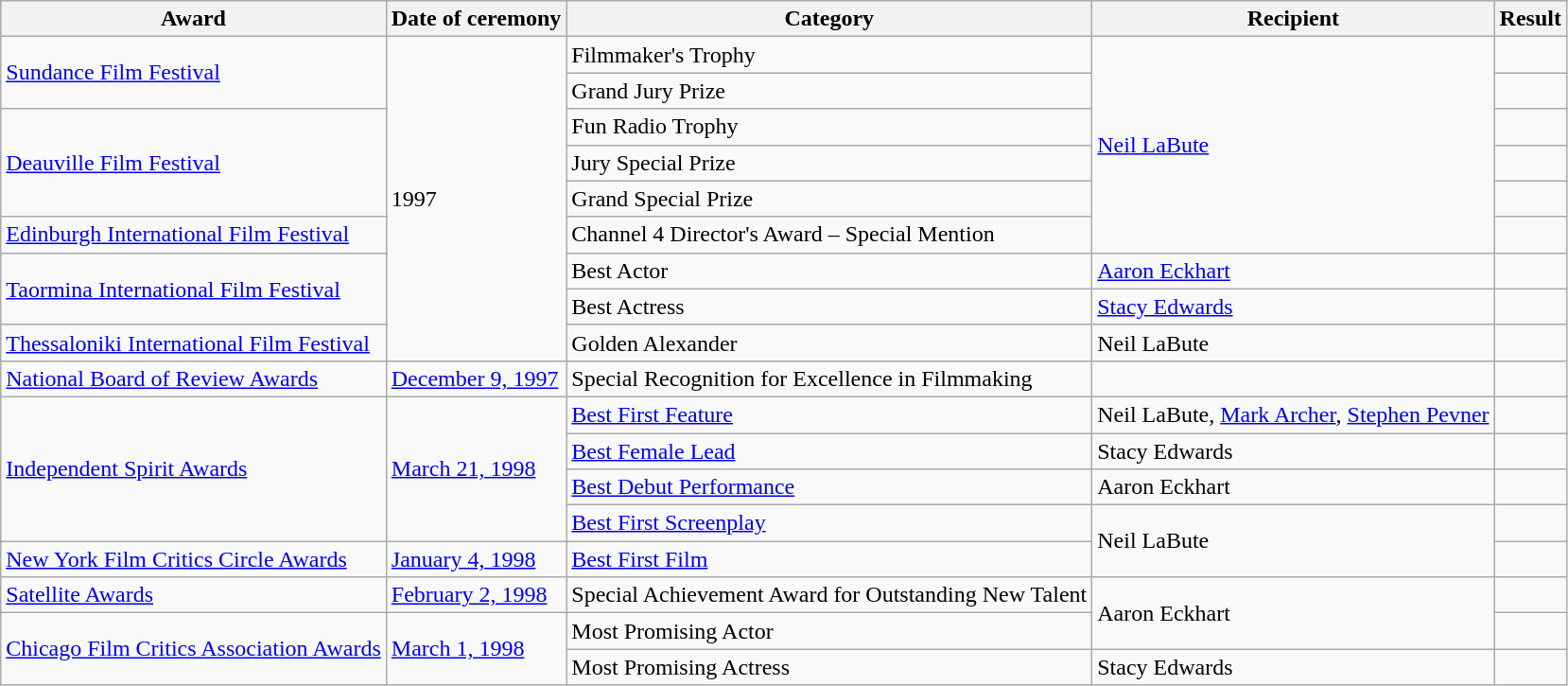<table class="wikitable">
<tr>
<th>Award</th>
<th>Date of ceremony</th>
<th>Category</th>
<th>Recipient</th>
<th>Result</th>
</tr>
<tr>
<td rowspan="2"><a href='#'>Sundance Film Festival</a></td>
<td rowspan="9">1997</td>
<td>Filmmaker's Trophy</td>
<td rowspan="6"><a href='#'>Neil LaBute</a></td>
<td></td>
</tr>
<tr>
<td>Grand Jury Prize</td>
<td></td>
</tr>
<tr>
<td rowspan="3"><a href='#'>Deauville Film Festival</a></td>
<td>Fun Radio Trophy</td>
<td></td>
</tr>
<tr>
<td>Jury Special Prize</td>
<td></td>
</tr>
<tr>
<td>Grand Special Prize</td>
<td></td>
</tr>
<tr>
<td><a href='#'>Edinburgh International Film Festival</a></td>
<td>Channel 4 Director's Award – Special Mention</td>
<td></td>
</tr>
<tr>
<td rowspan="2"><a href='#'>Taormina International Film Festival</a></td>
<td>Best Actor</td>
<td><a href='#'>Aaron Eckhart</a></td>
<td></td>
</tr>
<tr>
<td>Best Actress</td>
<td><a href='#'>Stacy Edwards</a></td>
<td></td>
</tr>
<tr>
<td><a href='#'>Thessaloniki International Film Festival</a></td>
<td>Golden Alexander</td>
<td>Neil LaBute</td>
<td></td>
</tr>
<tr>
<td><a href='#'>National Board of Review Awards</a></td>
<td><a href='#'>December 9, 1997</a></td>
<td>Special Recognition for Excellence in Filmmaking</td>
<td></td>
<td></td>
</tr>
<tr>
<td rowspan="4"><a href='#'>Independent Spirit Awards</a></td>
<td rowspan="4"><a href='#'>March 21, 1998</a></td>
<td><a href='#'>Best First Feature</a></td>
<td>Neil LaBute, <a href='#'>Mark Archer</a>, <a href='#'>Stephen Pevner</a></td>
<td></td>
</tr>
<tr>
<td><a href='#'>Best Female Lead</a></td>
<td>Stacy Edwards</td>
<td></td>
</tr>
<tr>
<td><a href='#'>Best Debut Performance</a></td>
<td>Aaron Eckhart</td>
<td></td>
</tr>
<tr>
<td><a href='#'>Best First Screenplay</a></td>
<td rowspan="2">Neil LaBute</td>
<td></td>
</tr>
<tr>
<td><a href='#'>New York Film Critics Circle Awards</a></td>
<td><a href='#'>January 4, 1998</a></td>
<td><a href='#'>Best First Film</a></td>
<td></td>
</tr>
<tr>
<td><a href='#'>Satellite Awards</a></td>
<td><a href='#'>February 2, 1998</a></td>
<td>Special Achievement Award for Outstanding New Talent</td>
<td rowspan="2">Aaron Eckhart</td>
<td></td>
</tr>
<tr>
<td rowspan="2"><a href='#'>Chicago Film Critics Association Awards</a></td>
<td rowspan="2"><a href='#'>March 1, 1998</a></td>
<td>Most Promising Actor</td>
<td></td>
</tr>
<tr>
<td>Most Promising Actress</td>
<td>Stacy Edwards</td>
<td></td>
</tr>
</table>
